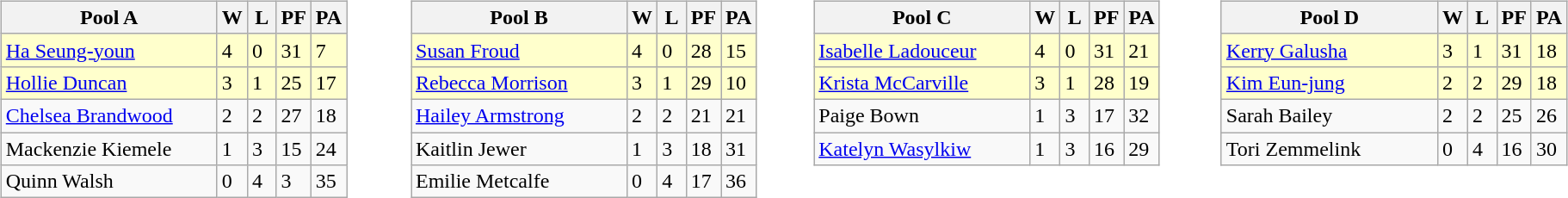<table table>
<tr>
<td valign=top width=10%><br><table class=wikitable>
<tr>
<th width=160>Pool A</th>
<th width=15>W</th>
<th width=15>L</th>
<th width=15>PF</th>
<th width=15>PA</th>
</tr>
<tr bgcolor=#ffffcc>
<td> <a href='#'>Ha Seung-youn</a></td>
<td>4</td>
<td>0</td>
<td>31</td>
<td>7</td>
</tr>
<tr bgcolor=#ffffcc>
<td> <a href='#'>Hollie Duncan</a></td>
<td>3</td>
<td>1</td>
<td>25</td>
<td>17</td>
</tr>
<tr>
<td> <a href='#'>Chelsea Brandwood</a></td>
<td>2</td>
<td>2</td>
<td>27</td>
<td>18</td>
</tr>
<tr>
<td> Mackenzie Kiemele</td>
<td>1</td>
<td>3</td>
<td>15</td>
<td>24</td>
</tr>
<tr>
<td> Quinn Walsh</td>
<td>0</td>
<td>4</td>
<td>3</td>
<td>35</td>
</tr>
</table>
</td>
<td valign=top width=10%><br><table class=wikitable>
<tr>
<th width=160>Pool B</th>
<th width=15>W</th>
<th width=15>L</th>
<th width=15>PF</th>
<th width=15>PA</th>
</tr>
<tr bgcolor=#ffffcc>
<td> <a href='#'>Susan Froud</a></td>
<td>4</td>
<td>0</td>
<td>28</td>
<td>15</td>
</tr>
<tr bgcolor=#ffffcc>
<td> <a href='#'>Rebecca Morrison</a></td>
<td>3</td>
<td>1</td>
<td>29</td>
<td>10</td>
</tr>
<tr>
<td> <a href='#'>Hailey Armstrong</a></td>
<td>2</td>
<td>2</td>
<td>21</td>
<td>21</td>
</tr>
<tr>
<td> Kaitlin Jewer</td>
<td>1</td>
<td>3</td>
<td>18</td>
<td>31</td>
</tr>
<tr>
<td> Emilie Metcalfe</td>
<td>0</td>
<td>4</td>
<td>17</td>
<td>36</td>
</tr>
</table>
</td>
<td valign=top width=10%><br><table class=wikitable>
<tr>
<th width=160>Pool C</th>
<th width=15>W</th>
<th width=15>L</th>
<th width=15>PF</th>
<th width=15>PA</th>
</tr>
<tr bgcolor=#ffffcc>
<td> <a href='#'>Isabelle Ladouceur</a></td>
<td>4</td>
<td>0</td>
<td>31</td>
<td>21</td>
</tr>
<tr bgcolor=#ffffcc>
<td> <a href='#'>Krista McCarville</a></td>
<td>3</td>
<td>1</td>
<td>28</td>
<td>19</td>
</tr>
<tr>
<td> Paige Bown</td>
<td>1</td>
<td>3</td>
<td>17</td>
<td>32</td>
</tr>
<tr>
<td> <a href='#'>Katelyn Wasylkiw</a></td>
<td>1</td>
<td>3</td>
<td>16</td>
<td>29</td>
</tr>
</table>
</td>
<td valign=top width=10%><br><table class=wikitable>
<tr>
<th width=160>Pool D</th>
<th width=15>W</th>
<th width=15>L</th>
<th width=15>PF</th>
<th width=15>PA</th>
</tr>
<tr bgcolor=#ffffcc>
<td> <a href='#'>Kerry Galusha</a></td>
<td>3</td>
<td>1</td>
<td>31</td>
<td>18</td>
</tr>
<tr bgcolor=#ffffcc>
<td> <a href='#'>Kim Eun-jung</a></td>
<td>2</td>
<td>2</td>
<td>29</td>
<td>18</td>
</tr>
<tr>
<td> Sarah Bailey</td>
<td>2</td>
<td>2</td>
<td>25</td>
<td>26</td>
</tr>
<tr>
<td> Tori Zemmelink</td>
<td>0</td>
<td>4</td>
<td>16</td>
<td>30</td>
</tr>
</table>
</td>
</tr>
</table>
